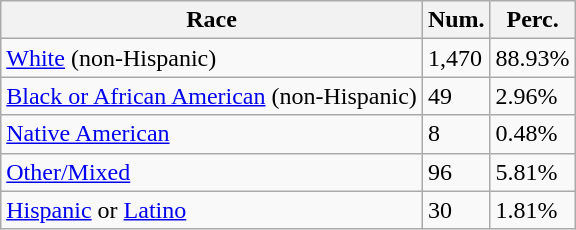<table class="wikitable">
<tr>
<th>Race</th>
<th>Num.</th>
<th>Perc.</th>
</tr>
<tr>
<td><a href='#'>White</a> (non-Hispanic)</td>
<td>1,470</td>
<td>88.93%</td>
</tr>
<tr>
<td><a href='#'>Black or African American</a> (non-Hispanic)</td>
<td>49</td>
<td>2.96%</td>
</tr>
<tr>
<td><a href='#'>Native American</a></td>
<td>8</td>
<td>0.48%</td>
</tr>
<tr>
<td><a href='#'>Other/Mixed</a></td>
<td>96</td>
<td>5.81%</td>
</tr>
<tr>
<td><a href='#'>Hispanic</a> or <a href='#'>Latino</a></td>
<td>30</td>
<td>1.81%</td>
</tr>
</table>
